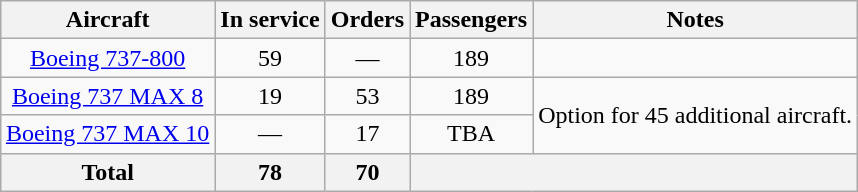<table class="wikitable" style="border-collapse:collapse; text-align:center; margin:auto;">
<tr>
<th>Aircraft</th>
<th>In service</th>
<th>Orders</th>
<th>Passengers</th>
<th>Notes</th>
</tr>
<tr>
<td><a href='#'>Boeing 737-800</a></td>
<td>59</td>
<td>—</td>
<td>189</td>
<td></td>
</tr>
<tr>
<td><a href='#'>Boeing 737 MAX 8</a></td>
<td>19</td>
<td>53</td>
<td>189</td>
<td rowspan="2">Option for 45 additional aircraft.</td>
</tr>
<tr>
<td><a href='#'>Boeing 737 MAX 10</a></td>
<td>—</td>
<td>17</td>
<td><abbr>TBA</abbr></td>
</tr>
<tr>
<th>Total</th>
<th>78</th>
<th>70</th>
<th colspan="2"></th>
</tr>
</table>
